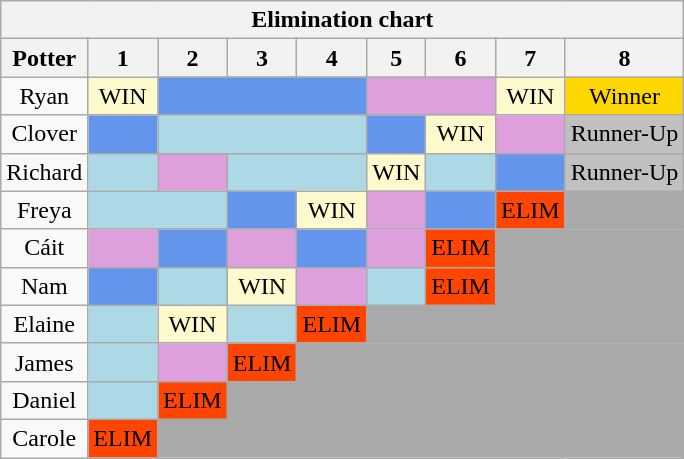<table class="wikitable" style="text-align:center">
<tr>
<th colspan="9">Elimination chart</th>
</tr>
<tr>
<th>Potter</th>
<th>1</th>
<th>2</th>
<th>3</th>
<th>4</th>
<th>5</th>
<th>6</th>
<th>7</th>
<th>8</th>
</tr>
<tr>
<td>Ryan</td>
<td style="background:LemonChiffon;">WIN</td>
<td colspan="3" style="background:Cornflowerblue;"></td>
<td colspan="2" style="background:Plum;"></td>
<td style="background:LemonChiffon;">WIN</td>
<td style="background:gold;">Winner</td>
</tr>
<tr>
<td>Clover</td>
<td style="background:Cornflowerblue;"></td>
<td colspan="3" style="background:Lightblue;"></td>
<td style="background:Cornflowerblue;"></td>
<td style="background:LemonChiffon;">WIN</td>
<td style="background:Plum;"></td>
<td style="background:silver;">Runner-Up</td>
</tr>
<tr>
<td>Richard</td>
<td style="background:Lightblue;"></td>
<td style="background:Plum;"></td>
<td colspan="2" style="background:Lightblue;"></td>
<td style="background:LemonChiffon;">WIN</td>
<td style="background:Lightblue;"></td>
<td style="background:Cornflowerblue;"></td>
<td style="background:silver;">Runner-Up</td>
</tr>
<tr>
<td>Freya</td>
<td colspan="2" style="background:Lightblue;"></td>
<td style="background:Cornflowerblue;"></td>
<td style="background:LemonChiffon;">WIN</td>
<td style="background:Plum;"></td>
<td style="background:Cornflowerblue;"></td>
<td style="background:OrangeRed;">ELIM</td>
<td colspan="5" style="background:darkgrey;"></td>
</tr>
<tr>
<td>Cáit</td>
<td style="background:Plum;"></td>
<td style="background:Cornflowerblue;"></td>
<td style="background:Plum;"></td>
<td style="background:Cornflowerblue;"></td>
<td style="background:Plum;"></td>
<td style="background:OrangeRed;">ELIM</td>
<td colspan="5" style="background:darkgrey;"></td>
</tr>
<tr>
<td>Nam</td>
<td style="background:Cornflowerblue;"></td>
<td style="background:Lightblue;"></td>
<td style="background:LemonChiffon;">WIN</td>
<td style="background:Plum;"></td>
<td style="background:Lightblue;"></td>
<td style="background:OrangeRed;">ELIM</td>
<td colspan="5" style="background:darkgrey;"></td>
</tr>
<tr>
<td>Elaine</td>
<td style="background:Lightblue;"></td>
<td style="background:LemonChiffon;">WIN</td>
<td style="background:Lightblue;"></td>
<td style="background:OrangeRed;">ELIM</td>
<td colspan="5" style="background:darkgrey;"></td>
</tr>
<tr>
<td>James</td>
<td style="background:Lightblue;"></td>
<td style="background:Plum;"></td>
<td style="background:OrangeRed;">ELIM</td>
<td colspan="5" style="background:darkgrey;"></td>
</tr>
<tr>
<td>Daniel</td>
<td style="background:Lightblue;"></td>
<td style="background:OrangeRed;">ELIM</td>
<td colspan="7" style="background:darkgrey;"></td>
</tr>
<tr>
<td>Carole</td>
<td style="background:OrangeRed;">ELIM</td>
<td colspan="7" style="background:darkgrey;"></td>
</tr>
</table>
